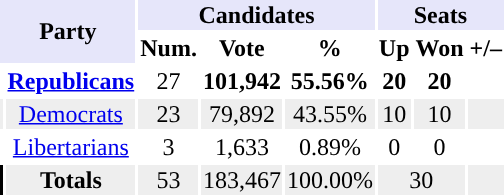<table class="toccolours sortable" style="text-align:center;">
<tr style="background:lavender">
<th rowspan="2" colspan="2">Party</th>
<th colspan=3>Candidates</th>
<th colspan=5>Seats</th>
</tr>
<tr>
<th align="center">Num.</th>
<th align="center">Vote</th>
<th align="center">%</th>
<th align="center">Up</th>
<th align="center">Won</th>
<th>+/–</th>
</tr>
<tr>
<th style="background-color:"></th>
<td><strong><a href='#'>Republicans</a></strong></td>
<td>27</td>
<td><strong>101,942</strong></td>
<td><strong>55.56%</strong></td>
<td><strong>20</strong></td>
<td><strong>20</strong></td>
<td></td>
</tr>
<tr style="background:#EEEEEE;">
<th style="background-color:"></th>
<td><a href='#'>Democrats</a></td>
<td>23</td>
<td>79,892</td>
<td>43.55%</td>
<td>10</td>
<td>10</td>
<td></td>
</tr>
<tr>
<th style="background-color:"></th>
<td><a href='#'>Libertarians</a></td>
<td>3</td>
<td>1,633</td>
<td>0.89%</td>
<td>0</td>
<td>0</td>
<td></td>
</tr>
<tr style="background:#EEEEEE;">
<th style="background-color:#000000"></th>
<td><strong>Totals</strong></td>
<td>53</td>
<td>183,467</td>
<td>100.00%</td>
<td colspan=2>30</td>
<td></td>
</tr>
</table>
